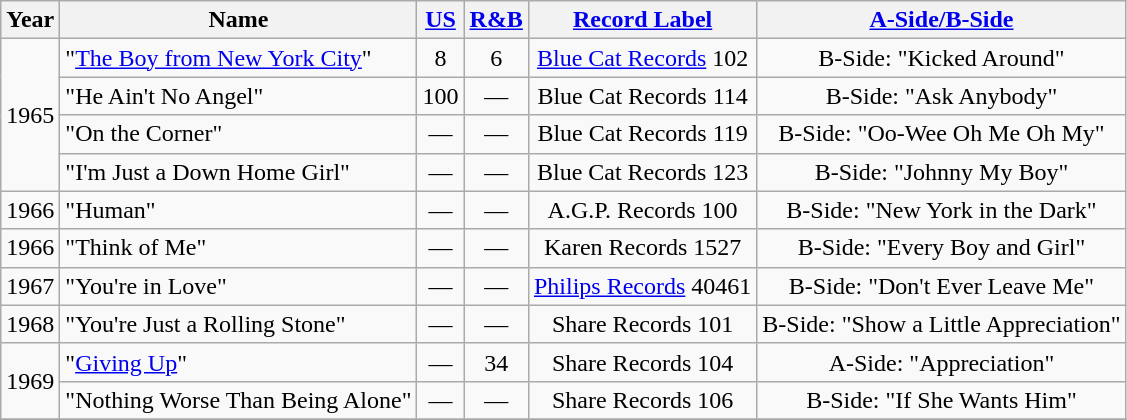<table class="wikitable">
<tr>
<th align="left" valign="center">Year</th>
<th align="left" valign="center">Name</th>
<th align="center" valign="center"><a href='#'>US</a></th>
<th align="center" valign="center"><a href='#'>R&B</a></th>
<th align="center" valign="center"><a href='#'>Record Label</a></th>
<th align="center" valign="center"><a href='#'>A-Side/B-Side</a></th>
</tr>
<tr>
<td rowspan="4">1965</td>
<td align="left" valign="center">"<a href='#'>The Boy from New York City</a>"</td>
<td align="center" valign="center">8</td>
<td align="center" valign="center">6</td>
<td align="center" valign="center"><a href='#'>Blue Cat Records</a> 102</td>
<td align="center" valign="center">B-Side: "Kicked Around"</td>
</tr>
<tr>
<td align="left" valign="center">"He Ain't No Angel"</td>
<td align="center" valign="center">100</td>
<td align="center" valign="center">—</td>
<td align="center" valign="center">Blue Cat Records 114</td>
<td align="center" valign="center">B-Side: "Ask Anybody"</td>
</tr>
<tr>
<td align="left" valign="center">"On the Corner"</td>
<td align="center" valign="center">—</td>
<td align="center" valign="center">—</td>
<td align="center" valign="center">Blue Cat Records 119</td>
<td align="center" valign="center">B-Side: "Oo-Wee Oh Me Oh My"</td>
</tr>
<tr>
<td align="left" valign="center">"I'm Just a Down Home Girl"</td>
<td align="center" valign="center">—</td>
<td align="center" valign="center">—</td>
<td align="center" valign="center">Blue Cat Records 123</td>
<td align="center" valign="center">B-Side: "Johnny My Boy"</td>
</tr>
<tr>
<td align="left" valign="center">1966</td>
<td align="left" valign="center">"Human"</td>
<td align="center" valign="center">—</td>
<td align="center" valign="center">—</td>
<td align="center" valign="center">A.G.P. Records 100</td>
<td align="center" valign="center">B-Side: "New York in the Dark"</td>
</tr>
<tr>
<td align="left" valign="center">1966</td>
<td align="left" valign="center">"Think of Me"</td>
<td align="center" valign="center">—</td>
<td align="center" valign="center">—</td>
<td align="center" valign="center">Karen Records 1527</td>
<td align="center" valign="center">B-Side: "Every Boy and Girl"</td>
</tr>
<tr>
<td align="left" valign="center">1967</td>
<td align="left" valign="center">"You're in Love"</td>
<td align="center" valign="center">—</td>
<td align="center" valign="center">—</td>
<td align="center" valign="center"><a href='#'>Philips Records</a> 40461</td>
<td align="center" valign="center">B-Side: "Don't Ever Leave Me"</td>
</tr>
<tr>
<td align="left" valign="center">1968</td>
<td align="left" valign="center">"You're Just a Rolling Stone"</td>
<td align="center" valign="center">—</td>
<td align="center" valign="center">—</td>
<td align="center" valign="center">Share Records 101</td>
<td align="center" valign="center">B-Side: "Show a Little Appreciation"</td>
</tr>
<tr>
<td rowspan="2">1969</td>
<td align="left" valign="center">"<a href='#'>Giving Up</a>"</td>
<td align="center" valign="center">—</td>
<td align="center" valign="center">34</td>
<td align="center" valign="center">Share Records 104</td>
<td align="center" valign="center">A-Side: "Appreciation"</td>
</tr>
<tr>
<td align="left" valign="center">"Nothing Worse Than Being Alone"</td>
<td align="center" valign="center">—</td>
<td align="center" valign="center">—</td>
<td align="center" valign="center">Share Records 106</td>
<td align="center" valign="center">B-Side: "If She Wants Him"</td>
</tr>
<tr>
</tr>
</table>
